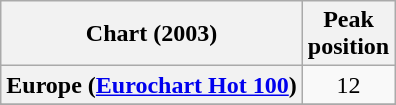<table class="wikitable sortable plainrowheaders" style="text-align:center">
<tr>
<th>Chart (2003)</th>
<th>Peak<br>position</th>
</tr>
<tr>
<th scope="row">Europe (<a href='#'>Eurochart Hot 100</a>)</th>
<td>12</td>
</tr>
<tr>
</tr>
<tr>
</tr>
<tr>
</tr>
</table>
